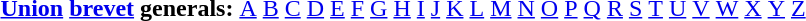<table class="toccolours">
<tr>
<td><strong><a href='#'>Union</a> <a href='#'>brevet</a> generals:</strong></td>
<td><a href='#'>A</a></td>
<td><a href='#'>B</a></td>
<td><a href='#'>C</a></td>
<td><a href='#'>D</a></td>
<td><a href='#'>E</a></td>
<td><a href='#'>F</a></td>
<td><a href='#'>G</a></td>
<td><a href='#'>H</a></td>
<td><a href='#'>I</a></td>
<td><a href='#'>J</a></td>
<td><a href='#'>K</a></td>
<td><a href='#'>L</a></td>
<td><a href='#'>M</a></td>
<td><a href='#'>N</a></td>
<td><a href='#'>O</a></td>
<td><a href='#'>P</a></td>
<td><a href='#'>Q</a></td>
<td><a href='#'>R</a></td>
<td><a href='#'>S</a></td>
<td><a href='#'>T</a></td>
<td><a href='#'>U</a></td>
<td><a href='#'>V</a></td>
<td><a href='#'>W</a></td>
<td><a href='#'>X</a></td>
<td><a href='#'>Y</a></td>
<td><a href='#'>Z</a></td>
</tr>
</table>
